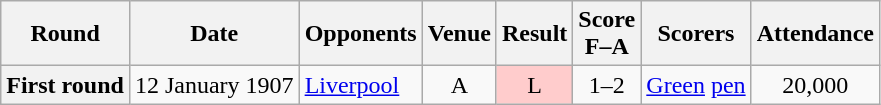<table class="wikitable plainrowheaders" style="text-align:center">
<tr>
<th scope="col">Round</th>
<th scope="col">Date</th>
<th scope="col">Opponents</th>
<th scope="col">Venue</th>
<th scope="col">Result</th>
<th scope="col">Score<br>F–A</th>
<th scope="col">Scorers</th>
<th scope="col">Attendance</th>
</tr>
<tr>
<th scope="row">First round</th>
<td align="left">12 January 1907</td>
<td align="left"><a href='#'>Liverpool</a></td>
<td>A</td>
<td style=background:#fcc>L</td>
<td>1–2</td>
<td align="left"><a href='#'>Green</a> <a href='#'>pen</a></td>
<td>20,000</td>
</tr>
</table>
